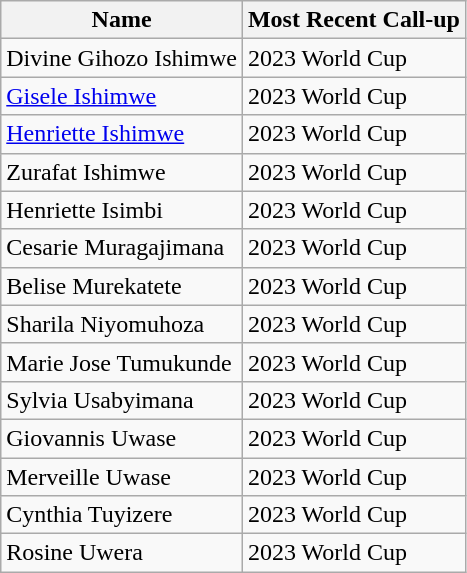<table class="wikitable sortable">
<tr>
<th>Name</th>
<th>Most Recent Call-up</th>
</tr>
<tr>
<td>Divine Gihozo Ishimwe</td>
<td>2023 World Cup</td>
</tr>
<tr>
<td><a href='#'>Gisele Ishimwe</a></td>
<td>2023 World Cup</td>
</tr>
<tr>
<td><a href='#'>Henriette Ishimwe</a></td>
<td>2023 World Cup</td>
</tr>
<tr>
<td>Zurafat Ishimwe</td>
<td>2023 World Cup</td>
</tr>
<tr>
<td>Henriette Isimbi</td>
<td>2023 World Cup</td>
</tr>
<tr>
<td>Cesarie Muragajimana</td>
<td>2023 World Cup</td>
</tr>
<tr>
<td>Belise Murekatete</td>
<td>2023 World Cup</td>
</tr>
<tr>
<td>Sharila Niyomuhoza</td>
<td>2023 World Cup</td>
</tr>
<tr>
<td>Marie Jose Tumukunde</td>
<td>2023 World Cup</td>
</tr>
<tr>
<td>Sylvia Usabyimana</td>
<td>2023 World Cup</td>
</tr>
<tr>
<td>Giovannis Uwase</td>
<td>2023 World Cup</td>
</tr>
<tr>
<td>Merveille Uwase</td>
<td>2023 World Cup</td>
</tr>
<tr>
<td>Cynthia Tuyizere</td>
<td>2023 World Cup</td>
</tr>
<tr>
<td>Rosine Uwera</td>
<td>2023 World Cup</td>
</tr>
</table>
